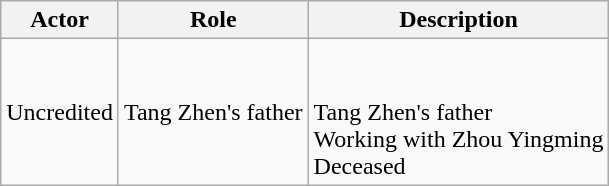<table class="wikitable">
<tr>
<th>Actor</th>
<th>Role</th>
<th>Description</th>
</tr>
<tr>
<td>Uncredited</td>
<td>Tang Zhen's father</td>
<td><br><br>Tang Zhen's father <br>
Working with Zhou Yingming <br>
Deceased</td>
</tr>
</table>
